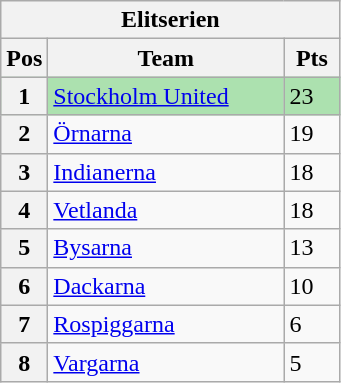<table class="wikitable">
<tr>
<th colspan="3">Elitserien</th>
</tr>
<tr>
<th width=20>Pos</th>
<th width=150>Team</th>
<th width=30>Pts</th>
</tr>
<tr style="background:#ACE1AF;">
<th>1</th>
<td><a href='#'>Stockholm United</a></td>
<td>23</td>
</tr>
<tr>
<th>2</th>
<td><a href='#'>Örnarna</a></td>
<td>19</td>
</tr>
<tr>
<th>3</th>
<td><a href='#'>Indianerna</a></td>
<td>18</td>
</tr>
<tr>
<th>4</th>
<td><a href='#'>Vetlanda</a></td>
<td>18</td>
</tr>
<tr>
<th>5</th>
<td><a href='#'>Bysarna</a></td>
<td>13</td>
</tr>
<tr>
<th>6</th>
<td><a href='#'>Dackarna</a></td>
<td>10</td>
</tr>
<tr>
<th>7</th>
<td><a href='#'>Rospiggarna</a></td>
<td>6</td>
</tr>
<tr>
<th>8</th>
<td><a href='#'>Vargarna</a></td>
<td>5</td>
</tr>
</table>
